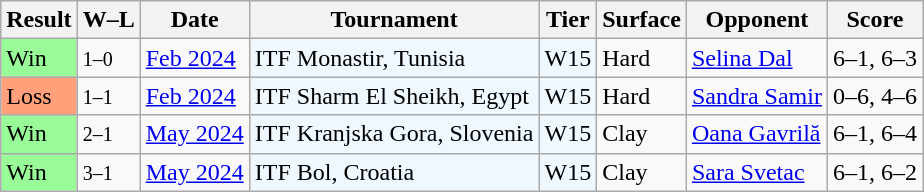<table class="sortable wikitable">
<tr>
<th>Result</th>
<th class="unsortable">W–L</th>
<th>Date</th>
<th>Tournament</th>
<th>Tier</th>
<th>Surface</th>
<th>Opponent</th>
<th class="unsortable">Score</th>
</tr>
<tr>
<td style="background:#98fb98;">Win</td>
<td><small>1–0</small></td>
<td><a href='#'>Feb 2024</a></td>
<td style="background:#f0f8ff;">ITF Monastir, Tunisia</td>
<td style="background:#f0f8ff;">W15</td>
<td>Hard</td>
<td> <a href='#'>Selina Dal</a></td>
<td>6–1, 6–3</td>
</tr>
<tr>
<td style="background:#ffa07a;">Loss</td>
<td><small>1–1</small></td>
<td><a href='#'>Feb 2024</a></td>
<td style="background:#f0f8ff;">ITF Sharm El Sheikh, Egypt</td>
<td style="background:#f0f8ff;">W15</td>
<td>Hard</td>
<td> <a href='#'>Sandra Samir</a></td>
<td>0–6, 4–6</td>
</tr>
<tr>
<td style="background:#98fb98;">Win</td>
<td><small>2–1</small></td>
<td><a href='#'>May 2024</a></td>
<td style="background:#f0f8ff;">ITF Kranjska Gora, Slovenia</td>
<td style="background:#f0f8ff;">W15</td>
<td>Clay</td>
<td> <a href='#'>Oana Gavrilă</a></td>
<td>6–1, 6–4</td>
</tr>
<tr>
<td style="background:#98fb98;">Win</td>
<td><small>3–1</small></td>
<td><a href='#'>May 2024</a></td>
<td style="background:#f0f8ff;">ITF Bol, Croatia</td>
<td style="background:#f0f8ff;">W15</td>
<td>Clay</td>
<td> <a href='#'>Sara Svetac</a></td>
<td>6–1, 6–2</td>
</tr>
</table>
